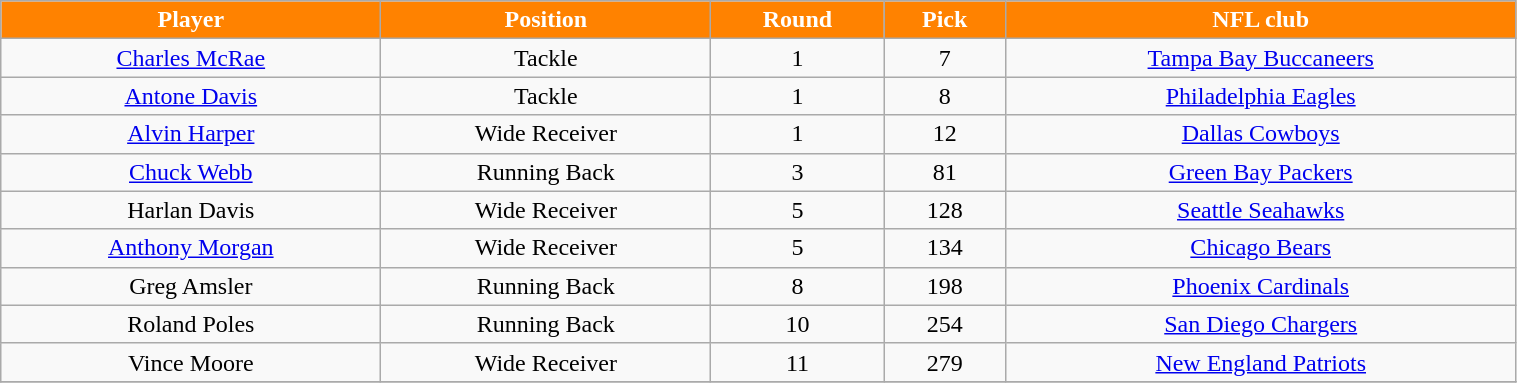<table class="wikitable" width="80%">
<tr align="center" style="background:#FF8200;color:#FFFFFF;">
<td><strong>Player</strong></td>
<td><strong>Position</strong></td>
<td><strong>Round</strong></td>
<td><strong>Pick</strong></td>
<td><strong>NFL club</strong></td>
</tr>
<tr align="center" bgcolor="">
<td><a href='#'>Charles McRae</a></td>
<td>Tackle</td>
<td>1</td>
<td>7</td>
<td><a href='#'>Tampa Bay Buccaneers</a></td>
</tr>
<tr align="center" bgcolor="">
<td><a href='#'>Antone Davis</a></td>
<td>Tackle</td>
<td>1</td>
<td>8</td>
<td><a href='#'>Philadelphia Eagles</a></td>
</tr>
<tr align="center" bgcolor="">
<td><a href='#'>Alvin Harper</a></td>
<td>Wide Receiver</td>
<td>1</td>
<td>12</td>
<td><a href='#'>Dallas Cowboys</a></td>
</tr>
<tr align="center" bgcolor="">
<td><a href='#'>Chuck Webb</a></td>
<td>Running Back</td>
<td>3</td>
<td>81</td>
<td><a href='#'>Green Bay Packers</a></td>
</tr>
<tr align="center" bgcolor="">
<td>Harlan Davis</td>
<td>Wide Receiver</td>
<td>5</td>
<td>128</td>
<td><a href='#'>Seattle Seahawks</a></td>
</tr>
<tr align="center" bgcolor="">
<td><a href='#'>Anthony Morgan</a></td>
<td>Wide Receiver</td>
<td>5</td>
<td>134</td>
<td><a href='#'>Chicago Bears</a></td>
</tr>
<tr align="center" bgcolor="">
<td>Greg Amsler</td>
<td>Running Back</td>
<td>8</td>
<td>198</td>
<td><a href='#'>Phoenix Cardinals</a></td>
</tr>
<tr align="center" bgcolor="">
<td>Roland Poles</td>
<td>Running Back</td>
<td>10</td>
<td>254</td>
<td><a href='#'>San Diego Chargers</a></td>
</tr>
<tr align="center" bgcolor="">
<td>Vince Moore</td>
<td>Wide Receiver</td>
<td>11</td>
<td>279</td>
<td><a href='#'>New England Patriots</a></td>
</tr>
<tr align="center" bgcolor="">
</tr>
</table>
